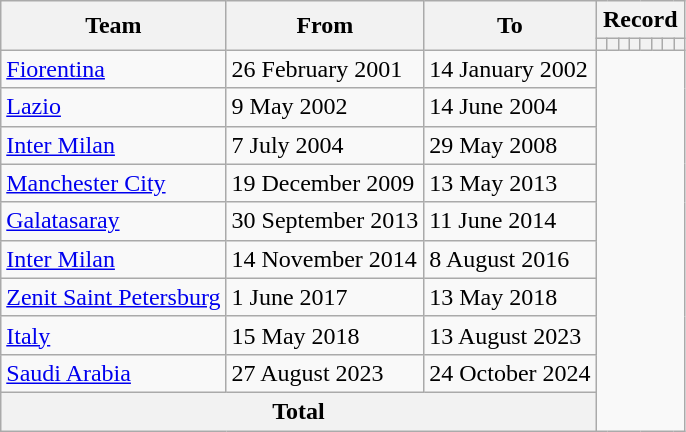<table class="wikitable" style="text-align:center">
<tr>
<th rowspan="2">Team</th>
<th rowspan="2">From</th>
<th rowspan="2">To</th>
<th colspan="8">Record</th>
</tr>
<tr>
<th></th>
<th></th>
<th></th>
<th></th>
<th></th>
<th></th>
<th></th>
<th></th>
</tr>
<tr>
<td align=left><a href='#'>Fiorentina</a></td>
<td align=left>26 February 2001</td>
<td align=left>14 January 2002<br></td>
</tr>
<tr>
<td align=left><a href='#'>Lazio</a></td>
<td align=left>9 May 2002</td>
<td align=left>14 June 2004<br></td>
</tr>
<tr>
<td align=left><a href='#'>Inter Milan</a></td>
<td align=left>7 July 2004</td>
<td align=left>29 May 2008<br></td>
</tr>
<tr>
<td align=left><a href='#'>Manchester City</a></td>
<td align=left>19 December 2009</td>
<td align=left>13 May 2013<br></td>
</tr>
<tr>
<td align=left><a href='#'>Galatasaray</a></td>
<td align=left>30 September 2013</td>
<td align=left>11 June 2014<br></td>
</tr>
<tr>
<td align=left><a href='#'>Inter Milan</a></td>
<td align=left>14 November 2014</td>
<td align=left>8 August 2016<br></td>
</tr>
<tr>
<td align=left><a href='#'>Zenit Saint Petersburg</a></td>
<td align=left>1 June 2017</td>
<td align=left>13 May 2018<br></td>
</tr>
<tr>
<td align=left><a href='#'>Italy</a></td>
<td align=left>15 May 2018</td>
<td align=left>13 August 2023<br></td>
</tr>
<tr>
<td align=left><a href='#'>Saudi Arabia</a></td>
<td align=left>27 August 2023</td>
<td align=left>24 October 2024<br></td>
</tr>
<tr>
<th colspan="3">Total<br></th>
</tr>
</table>
